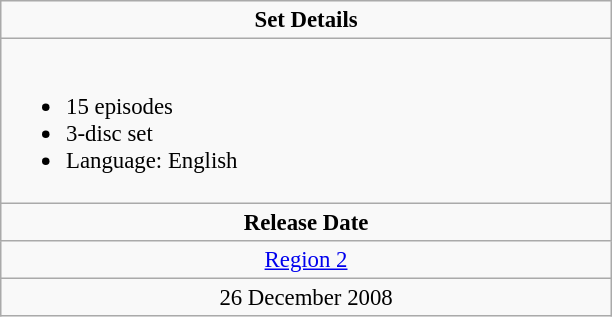<table class="wikitable" style="font-size: 95%;">
<tr valign="top">
<td align="center" width="400" colspan="3"><strong>Set Details</strong></td>
</tr>
<tr valign="top">
<td colspan="3" align="left" width="400"><br><ul><li>15 episodes</li><li>3-disc set</li><li>Language: English</li></ul></td>
</tr>
<tr>
<td colspan="3" align="center"><strong>Release Date</strong></td>
</tr>
<tr>
<td align="center"><a href='#'>Region 2</a></td>
</tr>
<tr>
<td align="center">26 December 2008</td>
</tr>
</table>
